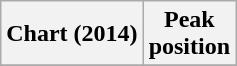<table class="wikitable sortable plainrowheaders" style="text-align:center;">
<tr>
<th>Chart (2014)</th>
<th>Peak<br>position</th>
</tr>
<tr>
</tr>
</table>
